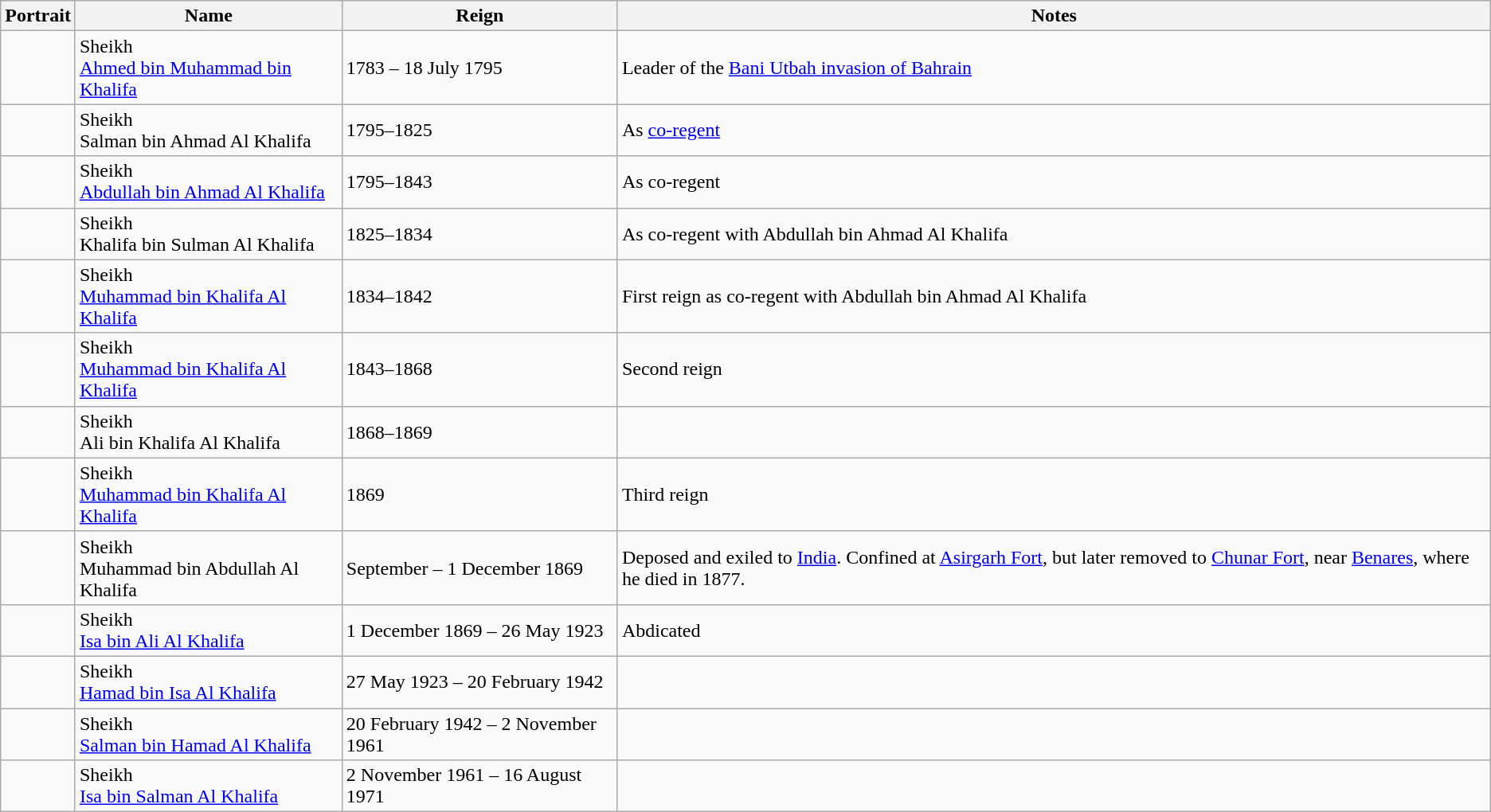<table class="wikitable">
<tr>
<th>Portrait</th>
<th>Name<br></th>
<th>Reign</th>
<th>Notes</th>
</tr>
<tr>
<td></td>
<td>Sheikh<br><a href='#'>Ahmed bin Muhammad bin Khalifa</a></td>
<td>1783 – 18 July 1795</td>
<td>Leader of the <a href='#'>Bani Utbah invasion of Bahrain</a></td>
</tr>
<tr>
<td></td>
<td>Sheikh<br>Salman bin Ahmad Al Khalifa</td>
<td>1795–1825</td>
<td>As <a href='#'>co-regent</a></td>
</tr>
<tr>
<td></td>
<td>Sheikh<br><a href='#'>Abdullah bin Ahmad Al Khalifa</a></td>
<td>1795–1843</td>
<td>As co-regent</td>
</tr>
<tr>
<td></td>
<td>Sheikh<br>Khalifa bin Sulman Al Khalifa</td>
<td>1825–1834</td>
<td>As co-regent with Abdullah bin Ahmad Al Khalifa</td>
</tr>
<tr>
<td></td>
<td>Sheikh<br><a href='#'>Muhammad bin Khalifa Al Khalifa</a></td>
<td>1834–1842</td>
<td>First reign as co-regent with Abdullah bin Ahmad Al Khalifa</td>
</tr>
<tr>
<td></td>
<td>Sheikh<br><a href='#'>Muhammad bin Khalifa Al Khalifa</a></td>
<td>1843–1868</td>
<td>Second reign</td>
</tr>
<tr>
<td></td>
<td>Sheikh<br>Ali bin Khalifa Al Khalifa</td>
<td>1868–1869</td>
<td></td>
</tr>
<tr>
<td></td>
<td>Sheikh<br><a href='#'>Muhammad bin Khalifa Al Khalifa</a></td>
<td>1869</td>
<td>Third reign</td>
</tr>
<tr>
<td></td>
<td>Sheikh<br>Muhammad bin Abdullah Al Khalifa</td>
<td>September – 1 December 1869</td>
<td>Deposed and exiled to <a href='#'>India</a>. Confined at <a href='#'>Asirgarh Fort</a>, but later removed to <a href='#'>Chunar Fort</a>, near <a href='#'>Benares</a>, where he died in 1877.</td>
</tr>
<tr>
<td></td>
<td>Sheikh<br><a href='#'>Isa bin Ali Al Khalifa</a><br></td>
<td>1 December 1869 – 26 May 1923</td>
<td>Abdicated</td>
</tr>
<tr>
<td></td>
<td>Sheikh<br><a href='#'>Hamad bin Isa Al Khalifa</a><br></td>
<td>27 May 1923 – 20 February 1942</td>
<td></td>
</tr>
<tr>
<td></td>
<td>Sheikh<br><a href='#'>Salman bin Hamad Al Khalifa</a><br></td>
<td>20 February 1942 – 2 November 1961</td>
<td></td>
</tr>
<tr>
<td></td>
<td>Sheikh<br><a href='#'>Isa bin Salman Al Khalifa</a><br></td>
<td>2 November 1961 – 16 August 1971</td>
<td></td>
</tr>
</table>
